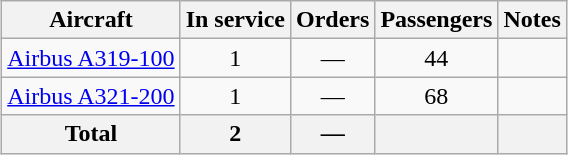<table class="wikitable" style="text-align:center; margin:auto;">
<tr>
<th>Aircraft</th>
<th>In service</th>
<th>Orders</th>
<th>Passengers</th>
<th>Notes</th>
</tr>
<tr>
<td><a href='#'>Airbus A319-100</a></td>
<td>1</td>
<td>—</td>
<td>44</td>
<td></td>
</tr>
<tr>
<td><a href='#'>Airbus A321-200</a></td>
<td>1</td>
<td>—</td>
<td>68</td>
<td></td>
</tr>
<tr>
<th>Total</th>
<th>2</th>
<th>—</th>
<th></th>
<th></th>
</tr>
</table>
